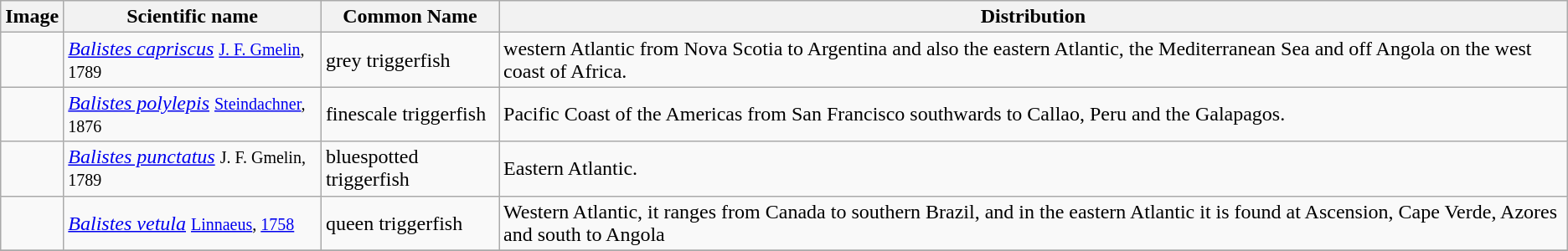<table class="wikitable">
<tr>
<th>Image</th>
<th>Scientific name</th>
<th>Common Name</th>
<th>Distribution</th>
</tr>
<tr>
<td></td>
<td><em><a href='#'>Balistes capriscus</a></em> <small><a href='#'>J. F. Gmelin</a>, 1789</small></td>
<td>grey triggerfish</td>
<td>western Atlantic from Nova Scotia to Argentina and also the eastern Atlantic, the Mediterranean Sea and off Angola on the west coast of Africa.</td>
</tr>
<tr>
<td></td>
<td><em><a href='#'>Balistes polylepis</a></em> <small><a href='#'>Steindachner</a>, 1876</small></td>
<td>finescale triggerfish</td>
<td>Pacific Coast of the Americas from San Francisco southwards to Callao, Peru and the Galapagos.</td>
</tr>
<tr>
<td></td>
<td><em><a href='#'>Balistes punctatus</a></em> <small>J. F. Gmelin, 1789</small></td>
<td>bluespotted triggerfish</td>
<td>Eastern Atlantic.</td>
</tr>
<tr>
<td></td>
<td><em><a href='#'>Balistes vetula</a></em> <small><a href='#'>Linnaeus</a>, <a href='#'>1758</a></small></td>
<td>queen triggerfish</td>
<td>Western Atlantic, it ranges from Canada to southern Brazil, and in the eastern Atlantic it is found at Ascension, Cape Verde, Azores and south to Angola</td>
</tr>
<tr>
</tr>
</table>
